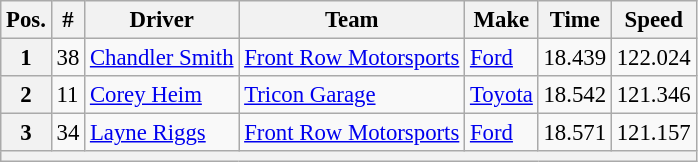<table class="wikitable" style="font-size:95%">
<tr>
<th>Pos.</th>
<th>#</th>
<th>Driver</th>
<th>Team</th>
<th>Make</th>
<th>Time</th>
<th>Speed</th>
</tr>
<tr>
<th>1</th>
<td>38</td>
<td><a href='#'>Chandler Smith</a></td>
<td><a href='#'>Front Row Motorsports</a></td>
<td><a href='#'>Ford</a></td>
<td>18.439</td>
<td>122.024</td>
</tr>
<tr>
<th>2</th>
<td>11</td>
<td><a href='#'>Corey Heim</a></td>
<td><a href='#'>Tricon Garage</a></td>
<td><a href='#'>Toyota</a></td>
<td>18.542</td>
<td>121.346</td>
</tr>
<tr>
<th>3</th>
<td>34</td>
<td><a href='#'>Layne Riggs</a></td>
<td><a href='#'>Front Row Motorsports</a></td>
<td><a href='#'>Ford</a></td>
<td>18.571</td>
<td>121.157</td>
</tr>
<tr>
<th colspan="7"></th>
</tr>
</table>
